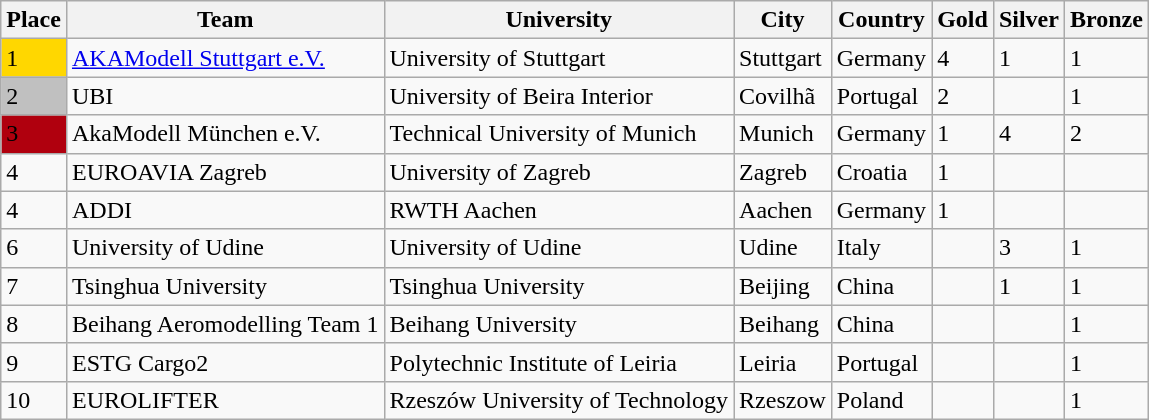<table class="wikitable">
<tr>
<th>Place</th>
<th>Team</th>
<th>University</th>
<th>City</th>
<th>Country</th>
<th>Gold</th>
<th>Silver</th>
<th>Bronze</th>
</tr>
<tr>
<td bgcolor="gold">1</td>
<td><a href='#'>AKAModell Stuttgart e.V.</a></td>
<td>University of Stuttgart</td>
<td>Stuttgart</td>
<td>Germany</td>
<td>4</td>
<td>1</td>
<td>1</td>
</tr>
<tr>
<td bgcolor="silver">2</td>
<td>UBI</td>
<td>University of Beira Interior</td>
<td>Covilhã</td>
<td>Portugal</td>
<td>2</td>
<td></td>
<td>1</td>
</tr>
<tr>
<td bgcolor="bronze">3</td>
<td>AkaModell München e.V.</td>
<td>Technical University of Munich</td>
<td>Munich</td>
<td>Germany</td>
<td>1</td>
<td>4</td>
<td>2</td>
</tr>
<tr>
<td>4</td>
<td>EUROAVIA Zagreb</td>
<td>University of Zagreb</td>
<td>Zagreb</td>
<td>Croatia</td>
<td>1</td>
<td></td>
<td></td>
</tr>
<tr>
<td>4</td>
<td>ADDI</td>
<td>RWTH Aachen</td>
<td>Aachen</td>
<td>Germany</td>
<td>1</td>
<td></td>
<td></td>
</tr>
<tr>
<td>6</td>
<td>University of Udine</td>
<td>University of Udine</td>
<td>Udine</td>
<td>Italy</td>
<td></td>
<td>3</td>
<td>1</td>
</tr>
<tr>
<td>7</td>
<td>Tsinghua University</td>
<td>Tsinghua University</td>
<td>Beijing</td>
<td>China</td>
<td></td>
<td>1</td>
<td>1</td>
</tr>
<tr>
<td>8</td>
<td>Beihang Aeromodelling Team 1</td>
<td>Beihang University</td>
<td>Beihang</td>
<td>China</td>
<td></td>
<td></td>
<td>1</td>
</tr>
<tr>
<td>9</td>
<td>ESTG Cargo2</td>
<td>Polytechnic Institute of Leiria</td>
<td>Leiria</td>
<td>Portugal</td>
<td></td>
<td></td>
<td>1</td>
</tr>
<tr>
<td>10</td>
<td>EUROLIFTER</td>
<td>Rzeszów University of Technology</td>
<td>Rzeszow</td>
<td>Poland</td>
<td></td>
<td></td>
<td>1</td>
</tr>
</table>
